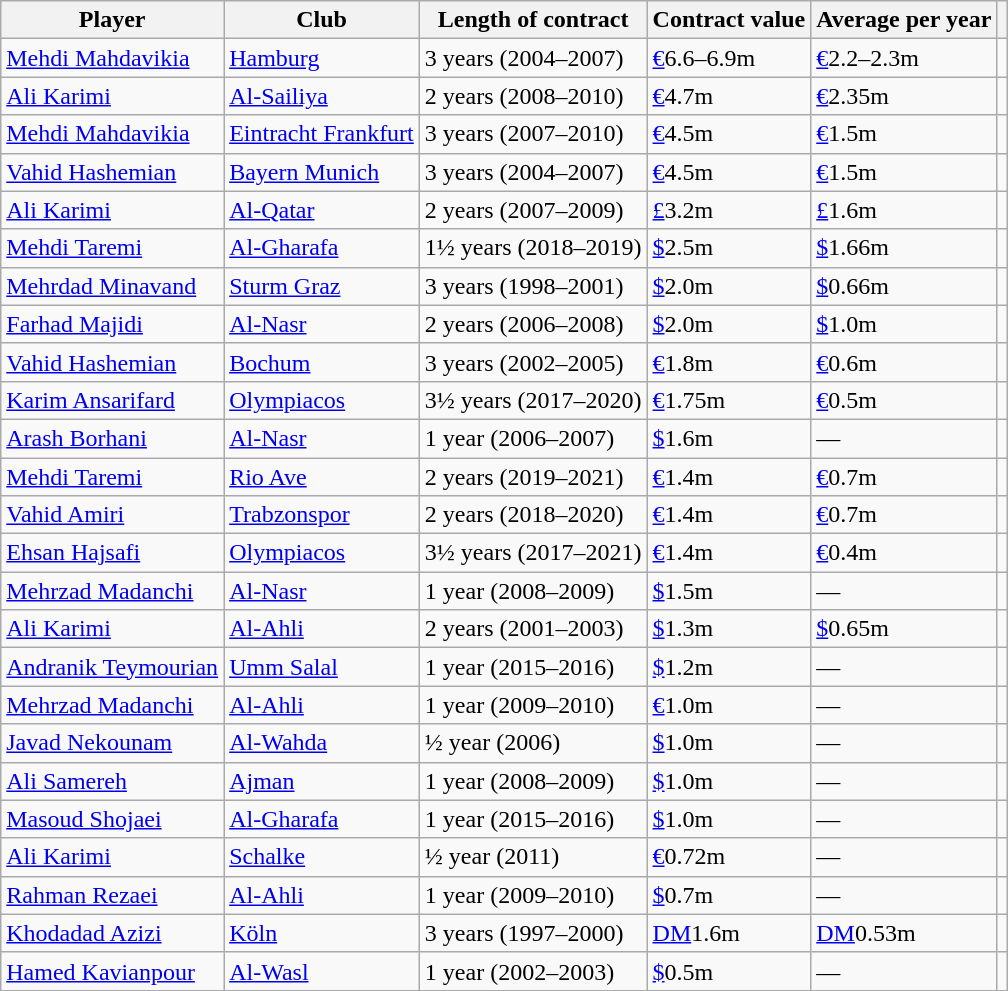<table class="wikitable sortable" style=";">
<tr>
<th>Player</th>
<th>Club</th>
<th>Length of contract</th>
<th>Contract value</th>
<th>Average per year</th>
<th></th>
</tr>
<tr>
<td><a href='#'>Mehdi Mahdavikia</a></td>
<td> <a href='#'>Hamburg</a></td>
<td>3 years (2004–2007)</td>
<td><a href='#'>€</a>6.6–6.9m</td>
<td><a href='#'>€</a>2.2–2.3m</td>
<td></td>
</tr>
<tr>
<td><a href='#'>Ali Karimi</a></td>
<td> <a href='#'>Al-Sailiya</a></td>
<td>2 years (2008–2010)</td>
<td><a href='#'>€</a>4.7m</td>
<td><a href='#'>€</a>2.35m</td>
<td></td>
</tr>
<tr>
<td><a href='#'>Mehdi Mahdavikia</a></td>
<td> <a href='#'>Eintracht Frankfurt</a></td>
<td>3 years (2007–2010)</td>
<td><a href='#'>€</a>4.5m</td>
<td><a href='#'>€</a>1.5m</td>
<td></td>
</tr>
<tr>
<td><a href='#'>Vahid Hashemian</a></td>
<td> <a href='#'>Bayern Munich</a></td>
<td>3 years (2004–2007)</td>
<td><a href='#'>€</a>4.5m</td>
<td><a href='#'>€</a>1.5m</td>
<td></td>
</tr>
<tr>
<td><a href='#'>Ali Karimi</a></td>
<td> <a href='#'>Al-Qatar</a></td>
<td>2 years (2007–2009)</td>
<td><a href='#'>£</a>3.2m</td>
<td><a href='#'>£</a>1.6m</td>
<td></td>
</tr>
<tr>
<td><a href='#'>Mehdi Taremi</a></td>
<td> <a href='#'>Al-Gharafa</a></td>
<td>1½ years (2018–2019)</td>
<td><a href='#'>$</a>2.5m</td>
<td><a href='#'>$</a>1.66m</td>
<td></td>
</tr>
<tr>
<td><a href='#'>Mehrdad Minavand</a></td>
<td> <a href='#'>Sturm Graz</a></td>
<td>3 years (1998–2001)</td>
<td><a href='#'>$</a>2.0m</td>
<td><a href='#'>$</a>0.66m</td>
<td></td>
</tr>
<tr>
<td><a href='#'>Farhad Majidi</a></td>
<td> <a href='#'>Al-Nasr</a></td>
<td>2 years (2006–2008)</td>
<td><a href='#'>$</a>2.0m</td>
<td><a href='#'>$</a>1.0m</td>
<td></td>
</tr>
<tr>
<td><a href='#'>Vahid Hashemian</a></td>
<td> <a href='#'>Bochum</a></td>
<td>3 years (2002–2005)</td>
<td><a href='#'>€</a>1.8m</td>
<td><a href='#'>€</a>0.6m</td>
<td></td>
</tr>
<tr>
<td><a href='#'>Karim Ansarifard</a></td>
<td> <a href='#'>Olympiacos</a></td>
<td>3½ years (2017–2020)</td>
<td><a href='#'>€</a>1.75m</td>
<td><a href='#'>€</a>0.5m</td>
<td></td>
</tr>
<tr>
<td><a href='#'>Arash Borhani</a></td>
<td> <a href='#'>Al-Nasr</a></td>
<td>1 year (2006–2007)</td>
<td><a href='#'>$</a>1.6m</td>
<td>—</td>
<td></td>
</tr>
<tr>
<td><a href='#'>Mehdi Taremi</a></td>
<td> <a href='#'>Rio Ave</a></td>
<td>2 years (2019–2021)</td>
<td><a href='#'>€</a>1.4m</td>
<td><a href='#'>€</a>0.7m</td>
<td></td>
</tr>
<tr>
<td><a href='#'>Vahid Amiri</a></td>
<td> <a href='#'>Trabzonspor</a></td>
<td>2 years (2018–2020)</td>
<td><a href='#'>€</a>1.4m</td>
<td><a href='#'>€</a>0.7m</td>
<td></td>
</tr>
<tr>
<td><a href='#'>Ehsan Hajsafi</a></td>
<td> <a href='#'>Olympiacos</a></td>
<td>3½ years (2017–2021)</td>
<td><a href='#'>€</a>1.4m</td>
<td><a href='#'>€</a>0.4m</td>
<td></td>
</tr>
<tr>
<td><a href='#'>Mehrzad Madanchi</a></td>
<td> <a href='#'>Al-Nasr</a></td>
<td>1 year (2008–2009)</td>
<td><a href='#'>$</a>1.5m</td>
<td>—</td>
<td></td>
</tr>
<tr>
<td><a href='#'>Ali Karimi</a></td>
<td> <a href='#'>Al-Ahli</a></td>
<td>2 years (2001–2003)</td>
<td><a href='#'>$</a>1.3m</td>
<td><a href='#'>$</a>0.65m</td>
<td></td>
</tr>
<tr>
<td><a href='#'>Andranik Teymourian</a></td>
<td> <a href='#'>Umm Salal</a></td>
<td>1 year (2015–2016)</td>
<td><a href='#'>$</a>1.2m</td>
<td>—</td>
<td></td>
</tr>
<tr>
<td><a href='#'>Mehrzad Madanchi</a></td>
<td> <a href='#'>Al-Ahli</a></td>
<td>1 year (2009–2010)</td>
<td><a href='#'>€</a>1.0m</td>
<td>—</td>
<td></td>
</tr>
<tr>
<td><a href='#'>Javad Nekounam</a></td>
<td> <a href='#'>Al-Wahda</a></td>
<td>½ year (2006)</td>
<td><a href='#'>$</a>1.0m</td>
<td>—</td>
<td></td>
</tr>
<tr>
<td><a href='#'>Ali Samereh</a></td>
<td> <a href='#'>Ajman</a></td>
<td>1 year (2008–2009)</td>
<td><a href='#'>$</a>1.0m</td>
<td>—</td>
<td></td>
</tr>
<tr>
<td><a href='#'>Masoud Shojaei</a></td>
<td> <a href='#'>Al-Gharafa</a></td>
<td>1 year (2015–2016)</td>
<td><a href='#'>$</a>1.0m</td>
<td>—</td>
<td></td>
</tr>
<tr>
<td><a href='#'>Ali Karimi</a></td>
<td> <a href='#'>Schalke</a></td>
<td>½ year (2011)</td>
<td><a href='#'>€</a>0.72m</td>
<td>—</td>
<td></td>
</tr>
<tr>
<td><a href='#'>Rahman Rezaei</a></td>
<td> <a href='#'>Al-Ahli</a></td>
<td>1 year (2009–2010)</td>
<td><a href='#'>$</a>0.7m</td>
<td>—</td>
<td></td>
</tr>
<tr>
<td><a href='#'>Khodadad Azizi</a></td>
<td> <a href='#'>Köln</a></td>
<td>3 years (1997–2000)</td>
<td><a href='#'>DM</a>1.6m</td>
<td><a href='#'>DM</a>0.53m</td>
<td></td>
</tr>
<tr>
<td><a href='#'>Hamed Kavianpour</a></td>
<td> <a href='#'>Al-Wasl</a></td>
<td>1 year (2002–2003)</td>
<td><a href='#'>$</a>0.5m</td>
<td>—</td>
<td></td>
</tr>
</table>
